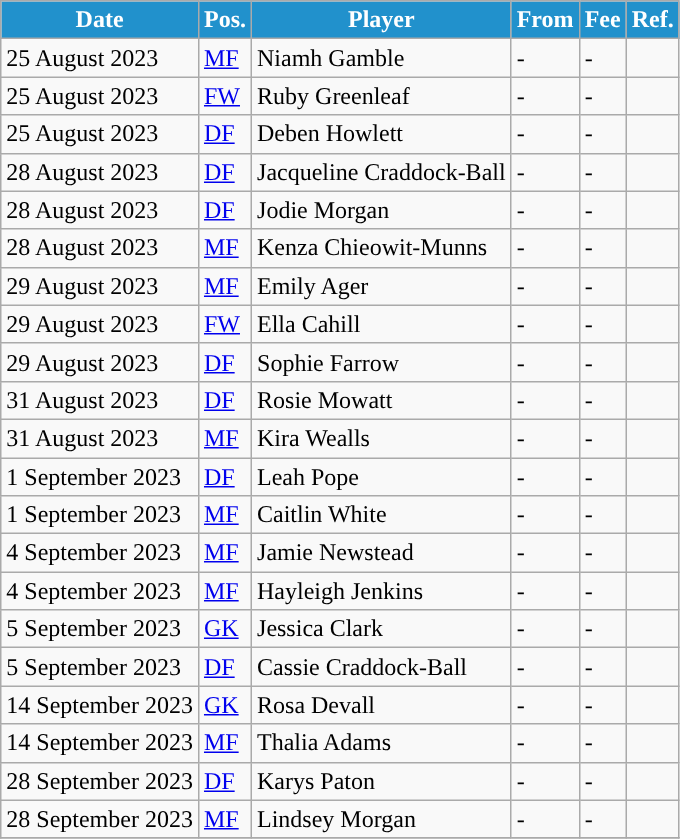<table class="wikitable plainrowheaders sortable">
<tr>
<th style="background:#2191CC; color:#FFFFFF; ">Date</th>
<th style="background:#2191CC; color:#FFFFFF; ">Pos.</th>
<th style="background:#2191CC; color:#FFFFFF; ">Player</th>
<th style="background:#2191CC; color:#FFFFFF; ">From</th>
<th style="background:#2191CC; color:#FFFFFF; ">Fee</th>
<th style="background:#2191CC; color:#FFFFFF; ">Ref.</th>
</tr>
<tr>
<td>25 August 2023</td>
<td><a href='#'>MF</a></td>
<td> Niamh Gamble</td>
<td>-</td>
<td>-</td>
<td></td>
</tr>
<tr>
<td>25 August 2023</td>
<td><a href='#'>FW</a></td>
<td> Ruby Greenleaf</td>
<td>-</td>
<td>-</td>
<td></td>
</tr>
<tr>
<td>25 August 2023</td>
<td><a href='#'>DF</a></td>
<td> Deben Howlett</td>
<td>-</td>
<td>-</td>
<td></td>
</tr>
<tr>
<td>28 August 2023</td>
<td><a href='#'>DF</a></td>
<td> Jacqueline Craddock-Ball</td>
<td>-</td>
<td>-</td>
<td></td>
</tr>
<tr>
<td>28 August 2023</td>
<td><a href='#'>DF</a></td>
<td> Jodie Morgan</td>
<td>-</td>
<td>-</td>
<td></td>
</tr>
<tr>
<td>28 August 2023</td>
<td><a href='#'>MF</a></td>
<td> Kenza Chieowit-Munns</td>
<td>-</td>
<td>-</td>
<td></td>
</tr>
<tr>
<td>29 August 2023</td>
<td><a href='#'>MF</a></td>
<td> Emily Ager</td>
<td>-</td>
<td>-</td>
<td></td>
</tr>
<tr>
<td>29 August 2023</td>
<td><a href='#'>FW</a></td>
<td> Ella Cahill</td>
<td>-</td>
<td>-</td>
<td></td>
</tr>
<tr>
<td>29 August 2023</td>
<td><a href='#'>DF</a></td>
<td> Sophie Farrow</td>
<td>-</td>
<td>-</td>
<td></td>
</tr>
<tr>
<td>31 August 2023</td>
<td><a href='#'>DF</a></td>
<td> Rosie Mowatt</td>
<td>-</td>
<td>-</td>
<td></td>
</tr>
<tr>
<td>31 August 2023</td>
<td><a href='#'>MF</a></td>
<td> Kira Wealls</td>
<td>-</td>
<td>-</td>
<td></td>
</tr>
<tr>
<td>1 September 2023</td>
<td><a href='#'>DF</a></td>
<td> Leah Pope</td>
<td>-</td>
<td>-</td>
<td></td>
</tr>
<tr>
<td>1 September 2023</td>
<td><a href='#'>MF</a></td>
<td> Caitlin White</td>
<td>-</td>
<td>-</td>
<td></td>
</tr>
<tr>
<td>4 September 2023</td>
<td><a href='#'>MF</a></td>
<td> Jamie Newstead</td>
<td>-</td>
<td>-</td>
<td></td>
</tr>
<tr>
<td>4 September 2023</td>
<td><a href='#'>MF</a></td>
<td> Hayleigh Jenkins</td>
<td>-</td>
<td>-</td>
<td></td>
</tr>
<tr>
<td>5 September 2023</td>
<td><a href='#'>GK</a></td>
<td> Jessica Clark</td>
<td>-</td>
<td>-</td>
<td></td>
</tr>
<tr>
<td>5 September 2023</td>
<td><a href='#'>DF</a></td>
<td> Cassie Craddock-Ball</td>
<td>-</td>
<td>-</td>
<td></td>
</tr>
<tr>
<td>14 September 2023</td>
<td><a href='#'>GK</a></td>
<td> Rosa Devall</td>
<td>-</td>
<td>-</td>
<td></td>
</tr>
<tr>
<td>14 September 2023</td>
<td><a href='#'>MF</a></td>
<td> Thalia Adams</td>
<td>-</td>
<td>-</td>
<td></td>
</tr>
<tr>
<td>28 September 2023</td>
<td><a href='#'>DF</a></td>
<td> Karys Paton</td>
<td>-</td>
<td>-</td>
<td></td>
</tr>
<tr>
<td>28 September 2023</td>
<td><a href='#'>MF</a></td>
<td> Lindsey Morgan</td>
<td>-</td>
<td>-</td>
<td></td>
</tr>
<tr>
</tr>
</table>
